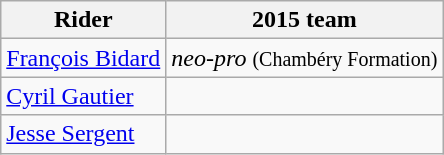<table class="wikitable">
<tr>
<th>Rider</th>
<th>2015 team</th>
</tr>
<tr>
<td><a href='#'>François Bidard</a></td>
<td><em>neo-pro</em> <small>(Chambéry Formation)</small></td>
</tr>
<tr>
<td><a href='#'>Cyril Gautier</a></td>
<td></td>
</tr>
<tr>
<td><a href='#'>Jesse Sergent</a></td>
<td></td>
</tr>
</table>
